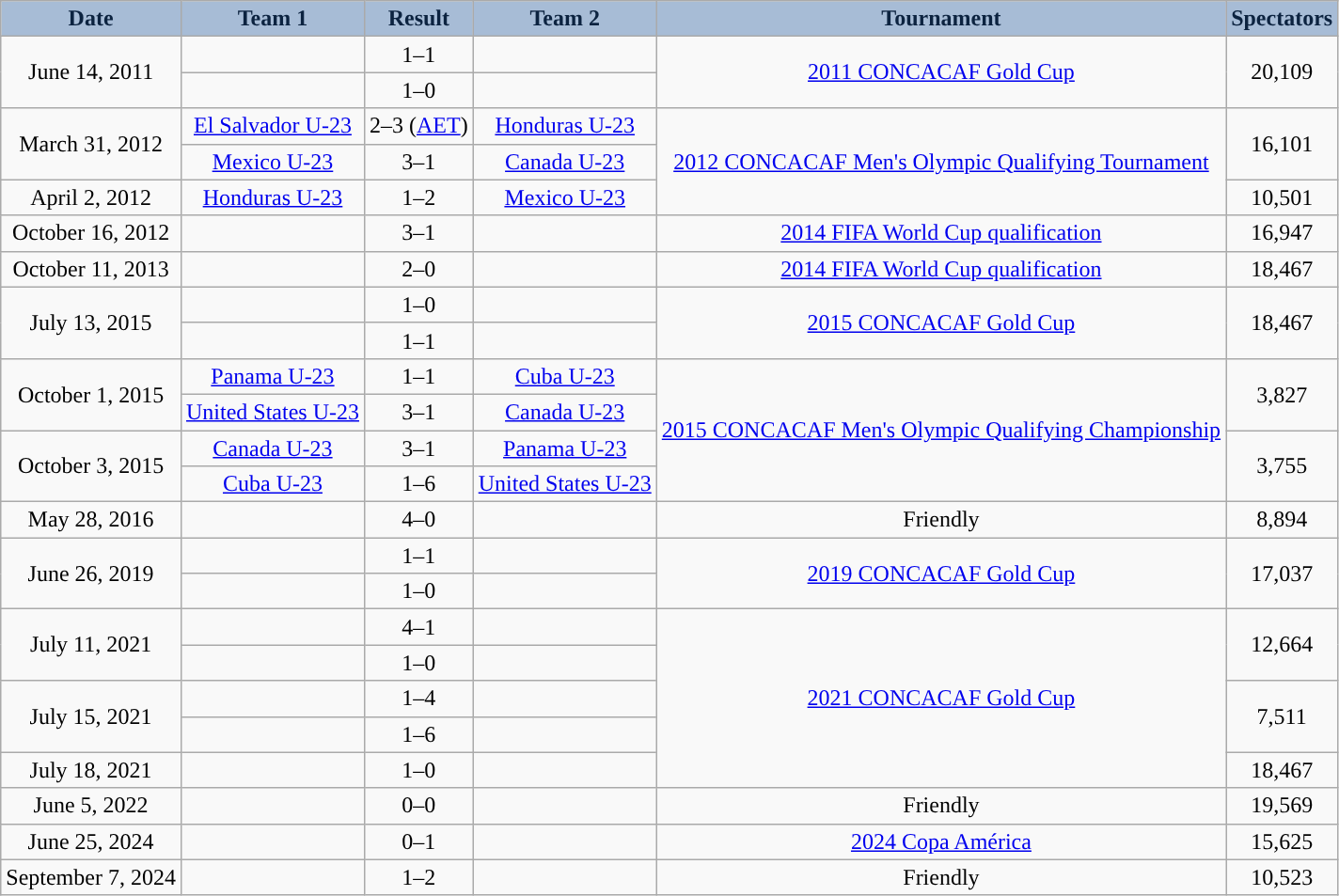<table class="wikitable" style="text-align:center">
<tr>
<th style="text-align:center; background:#A7BCD6; color:#0C2340; ">Date</th>
<th style="text-align:center; background:#A7BCD6; color:#0C2340; ">Team 1</th>
<th style="text-align:center; background:#A7BCD6; color:#0C2340; ">Result</th>
<th style="text-align:center; background:#A7BCD6; color:#0C2340; ">Team 2</th>
<th style="text-align:center; background:#A7BCD6; color:#0C2340; ">Tournament</th>
<th style="text-align:center; background:#A7BCD6; color:#0C2340; ">Spectators</th>
</tr>
<tr>
<td rowspan="2">June 14, 2011</td>
<td></td>
<td style="text-align:center;">1–1</td>
<td></td>
<td rowspan="2"><a href='#'>2011 CONCACAF Gold Cup</a></td>
<td rowspan=2 style="text-align:center;">20,109</td>
</tr>
<tr>
<td></td>
<td style="text-align:center;">1–0</td>
<td></td>
</tr>
<tr>
<td rowspan="2">March 31, 2012</td>
<td> <a href='#'>El Salvador U-23</a></td>
<td style="text-align:center;">2–3 (<a href='#'>AET</a>)</td>
<td> <a href='#'>Honduras U-23</a></td>
<td rowspan="3"><a href='#'>2012 CONCACAF Men's Olympic Qualifying Tournament</a></td>
<td rowspan=2 style="text-align:center;">16,101</td>
</tr>
<tr>
<td> <a href='#'>Mexico U-23</a></td>
<td style="text-align:center;">3–1</td>
<td> <a href='#'>Canada U-23</a></td>
</tr>
<tr>
<td>April 2, 2012</td>
<td> <a href='#'>Honduras U-23</a></td>
<td style="text-align:center;">1–2</td>
<td> <a href='#'>Mexico U-23</a></td>
<td style="text-align:center;">10,501</td>
</tr>
<tr>
<td>October 16, 2012</td>
<td></td>
<td style="text-align:center;">3–1</td>
<td></td>
<td><a href='#'>2014 FIFA World Cup qualification</a></td>
<td style="text-align:center;">16,947</td>
</tr>
<tr>
<td>October 11, 2013</td>
<td></td>
<td style="text-align:center;">2–0</td>
<td></td>
<td><a href='#'>2014 FIFA World Cup qualification</a></td>
<td style="text-align:center;">18,467</td>
</tr>
<tr>
<td rowspan="2">July 13, 2015</td>
<td></td>
<td style="text-align:center;">1–0</td>
<td></td>
<td rowspan="2"><a href='#'>2015 CONCACAF Gold Cup</a></td>
<td rowspan=2 style="text-align:center;">18,467</td>
</tr>
<tr>
<td></td>
<td style="text-align:center;">1–1</td>
<td></td>
</tr>
<tr>
<td rowspan="2">October 1, 2015</td>
<td> <a href='#'>Panama U-23</a></td>
<td style="text-align:center;">1–1</td>
<td> <a href='#'>Cuba U-23</a></td>
<td rowspan="4"><a href='#'>2015 CONCACAF Men's Olympic Qualifying Championship</a></td>
<td rowspan=2 style="text-align:center;">3,827</td>
</tr>
<tr>
<td> <a href='#'>United States U-23</a></td>
<td style="text-align:center;">3–1</td>
<td> <a href='#'>Canada U-23</a></td>
</tr>
<tr>
<td rowspan="2">October 3, 2015</td>
<td> <a href='#'>Canada U-23</a></td>
<td style="text-align:center;">3–1</td>
<td> <a href='#'>Panama U-23</a></td>
<td rowspan=2 style="text-align:center;">3,755</td>
</tr>
<tr>
<td> <a href='#'>Cuba U-23</a></td>
<td style="text-align:center;">1–6</td>
<td> <a href='#'>United States U-23</a></td>
</tr>
<tr>
<td>May 28, 2016</td>
<td></td>
<td style="text-align:center;">4–0</td>
<td></td>
<td>Friendly</td>
<td style="text-align:center;">8,894</td>
</tr>
<tr>
<td rowspan="2">June 26, 2019</td>
<td></td>
<td style="text-align:center;">1–1</td>
<td></td>
<td rowspan="2"><a href='#'>2019 CONCACAF Gold Cup</a></td>
<td rowspan=2 style="text-align:center;">17,037</td>
</tr>
<tr>
<td></td>
<td style="text-align:center;">1–0</td>
<td></td>
</tr>
<tr>
<td rowspan="2">July 11, 2021</td>
<td></td>
<td style="text-align:center;">4–1</td>
<td></td>
<td rowspan="5"><a href='#'>2021 CONCACAF Gold Cup</a></td>
<td rowspan=2 style="text-align:center;">12,664</td>
</tr>
<tr>
<td></td>
<td style="text-align:center;">1–0</td>
<td></td>
</tr>
<tr>
<td rowspan="2">July 15, 2021</td>
<td></td>
<td style="text-align:center;">1–4</td>
<td></td>
<td rowspan=2 style="text-align:center;">7,511</td>
</tr>
<tr>
<td></td>
<td style="text-align:center;">1–6</td>
<td></td>
</tr>
<tr>
<td>July 18, 2021</td>
<td></td>
<td style="text-align:center;">1–0</td>
<td></td>
<td style="text-align:center;">18,467</td>
</tr>
<tr>
<td>June 5, 2022</td>
<td></td>
<td style="text-align:center;">0–0</td>
<td></td>
<td>Friendly</td>
<td style="text-align:center;">19,569</td>
</tr>
<tr>
<td>June 25, 2024</td>
<td></td>
<td style="text-align:center;">0–1</td>
<td></td>
<td><a href='#'>2024 Copa América</a></td>
<td style="text-align:center;">15,625</td>
</tr>
<tr>
<td>September 7, 2024</td>
<td></td>
<td style="text-align:center;">1–2</td>
<td></td>
<td>Friendly</td>
<td style="text-align:center;">10,523</td>
</tr>
</table>
